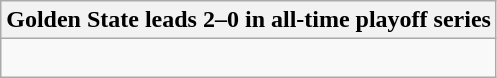<table class="wikitable collapsible collapsed">
<tr>
<th>Golden State leads 2–0 in all-time playoff series</th>
</tr>
<tr>
<td><br>
</td>
</tr>
</table>
